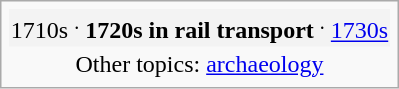<table class="infobox">
<tr style="background:#f3f3f3;">
<td style="text-align:center;">1710s <sup>.</sup> <strong>1720s in rail transport</strong> <sup>.</sup> <a href='#'>1730s</a></td>
</tr>
<tr>
<td style="text-align:center;">Other topics: <a href='#'>archaeology</a></td>
</tr>
</table>
